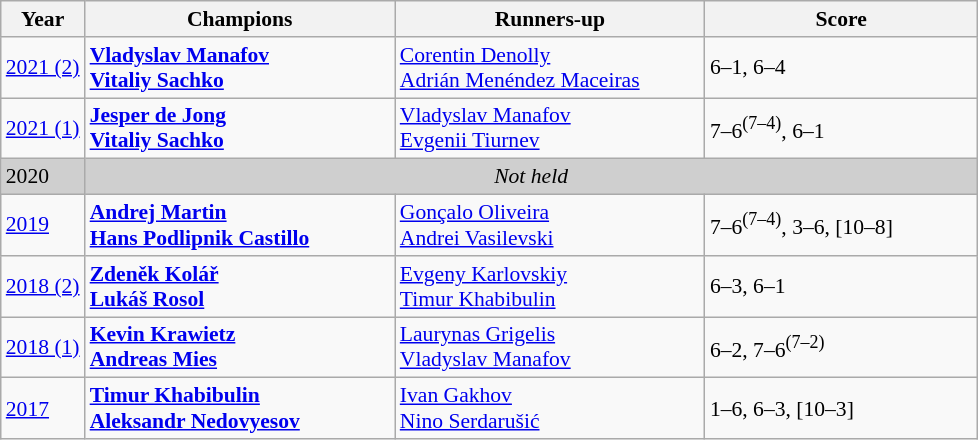<table class="wikitable" style="font-size:90%">
<tr>
<th>Year</th>
<th width="200">Champions</th>
<th width="200">Runners-up</th>
<th width="175">Score</th>
</tr>
<tr>
<td><a href='#'>2021 (2)</a></td>
<td> <strong><a href='#'>Vladyslav Manafov</a></strong><br> <strong><a href='#'>Vitaliy Sachko</a></strong></td>
<td> <a href='#'>Corentin Denolly</a><br> <a href='#'>Adrián Menéndez Maceiras</a></td>
<td>6–1, 6–4</td>
</tr>
<tr>
<td><a href='#'>2021 (1)</a></td>
<td> <strong><a href='#'>Jesper de Jong</a></strong><br> <strong><a href='#'>Vitaliy Sachko</a></strong></td>
<td> <a href='#'>Vladyslav Manafov</a><br> <a href='#'>Evgenii Tiurnev</a></td>
<td>7–6<sup>(7–4)</sup>, 6–1</td>
</tr>
<tr>
<td style="background:#cfcfcf">2020</td>
<td colspan=3 align=center style="background:#cfcfcf"><em>Not held</em></td>
</tr>
<tr>
<td><a href='#'>2019</a></td>
<td> <strong><a href='#'>Andrej Martin</a></strong><br> <strong><a href='#'>Hans Podlipnik Castillo</a></strong></td>
<td> <a href='#'>Gonçalo Oliveira</a><br> <a href='#'>Andrei Vasilevski</a></td>
<td>7–6<sup>(7–4)</sup>, 3–6, [10–8]</td>
</tr>
<tr>
<td><a href='#'>2018 (2)</a></td>
<td> <strong><a href='#'>Zdeněk Kolář</a></strong><br> <strong><a href='#'>Lukáš Rosol</a></strong></td>
<td> <a href='#'>Evgeny Karlovskiy</a><br> <a href='#'>Timur Khabibulin</a></td>
<td>6–3, 6–1</td>
</tr>
<tr>
<td><a href='#'>2018 (1)</a></td>
<td> <strong><a href='#'>Kevin Krawietz</a></strong><br> <strong><a href='#'>Andreas Mies</a></strong></td>
<td> <a href='#'>Laurynas Grigelis</a><br> <a href='#'>Vladyslav Manafov</a></td>
<td>6–2, 7–6<sup>(7–2)</sup></td>
</tr>
<tr>
<td><a href='#'>2017</a></td>
<td> <strong><a href='#'>Timur Khabibulin</a></strong><br> <strong><a href='#'>Aleksandr Nedovyesov</a></strong></td>
<td> <a href='#'>Ivan Gakhov</a><br> <a href='#'>Nino Serdarušić</a></td>
<td>1–6, 6–3, [10–3]</td>
</tr>
</table>
